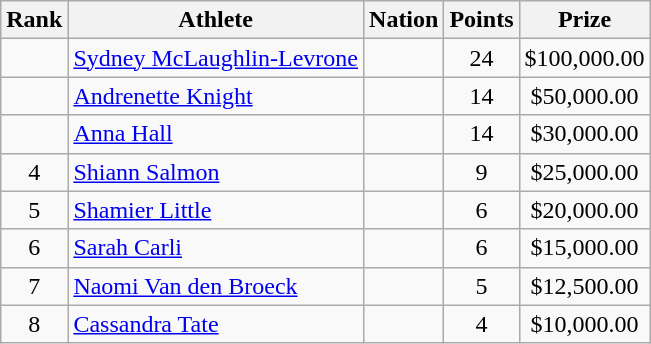<table class="wikitable mw-datatable sortable" style="text-align:center;">
<tr>
<th scope="col" style="width: 10px;">Rank</th>
<th scope="col">Athlete</th>
<th scope="col">Nation</th>
<th scope="col">Points</th>
<th scope="col">Prize</th>
</tr>
<tr>
<td></td>
<td align=left><a href='#'>Sydney McLaughlin-Levrone</a> </td>
<td align=left></td>
<td>24</td>
<td>$100,000.00</td>
</tr>
<tr>
<td></td>
<td align=left><a href='#'>Andrenette Knight</a> </td>
<td align=left></td>
<td>14</td>
<td>$50,000.00</td>
</tr>
<tr>
<td></td>
<td align=left><a href='#'>Anna Hall</a> </td>
<td align=left></td>
<td>14</td>
<td>$30,000.00</td>
</tr>
<tr>
<td>4</td>
<td align=left><a href='#'>Shiann Salmon</a> </td>
<td align=left></td>
<td>9</td>
<td>$25,000.00</td>
</tr>
<tr>
<td>5</td>
<td align=left><a href='#'>Shamier Little</a> </td>
<td align=left></td>
<td>6</td>
<td>$20,000.00</td>
</tr>
<tr>
<td>6</td>
<td align=left><a href='#'>Sarah Carli</a> </td>
<td align=left></td>
<td>6</td>
<td>$15,000.00</td>
</tr>
<tr>
<td>7</td>
<td align=left><a href='#'>Naomi Van den Broeck</a> </td>
<td align=left></td>
<td>5</td>
<td>$12,500.00</td>
</tr>
<tr>
<td>8</td>
<td align=left><a href='#'>Cassandra Tate</a> </td>
<td align=left></td>
<td>4</td>
<td>$10,000.00</td>
</tr>
</table>
